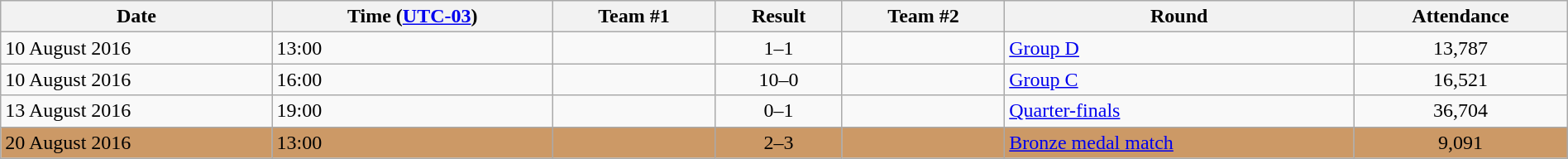<table class="wikitable" style="text-align:left; width:100%;">
<tr>
<th>Date</th>
<th>Time (<a href='#'>UTC-03</a>)</th>
<th>Team #1</th>
<th>Result</th>
<th>Team #2</th>
<th>Round</th>
<th>Attendance</th>
</tr>
<tr>
<td>10 August 2016</td>
<td>13:00</td>
<td></td>
<td style="text-align:center;">1–1</td>
<td></td>
<td><a href='#'>Group D</a></td>
<td style="text-align:center;">13,787</td>
</tr>
<tr>
<td>10 August 2016</td>
<td>16:00</td>
<td><strong></strong></td>
<td style="text-align:center;">10–0</td>
<td></td>
<td><a href='#'>Group C</a></td>
<td style="text-align:center;">16,521</td>
</tr>
<tr>
<td>13 August 2016</td>
<td>19:00</td>
<td></td>
<td style="text-align:center;">0–1</td>
<td><strong></strong></td>
<td><a href='#'>Quarter-finals</a></td>
<td style="text-align:center;">36,704</td>
</tr>
<tr style="background:#c96;">
<td>20 August 2016</td>
<td>13:00</td>
<td></td>
<td style="text-align:center;">2–3</td>
<td><strong></strong></td>
<td><a href='#'>Bronze medal match</a></td>
<td style="text-align:center;">9,091</td>
</tr>
</table>
